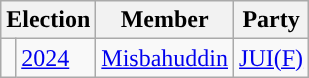<table class="wikitable">
<tr>
<th colspan="2">Election</th>
<th>Member</th>
<th>Party</th>
</tr>
<tr>
<td style="background-color: "></td>
<td><a href='#'>2024</a></td>
<td><a href='#'>Misbahuddin</a></td>
<td><a href='#'>JUI(F)</a></td>
</tr>
</table>
